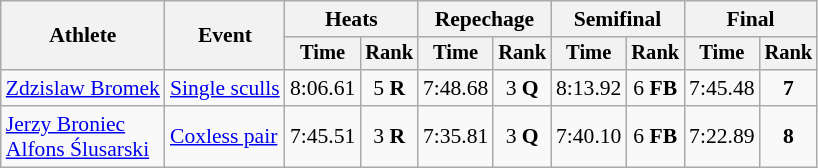<table class="wikitable" style="font-size:90%">
<tr>
<th rowspan="2">Athlete</th>
<th rowspan="2">Event</th>
<th colspan="2">Heats</th>
<th colspan="2">Repechage</th>
<th colspan="2">Semifinal</th>
<th colspan="2">Final</th>
</tr>
<tr style="font-size:95%">
<th>Time</th>
<th>Rank</th>
<th>Time</th>
<th>Rank</th>
<th>Time</th>
<th>Rank</th>
<th>Time</th>
<th>Rank</th>
</tr>
<tr align=center>
<td align=left><a href='#'>Zdzislaw Bromek</a></td>
<td align=left><a href='#'>Single sculls</a></td>
<td>8:06.61</td>
<td>5 <strong>R</strong></td>
<td>7:48.68</td>
<td>3 <strong>Q</strong></td>
<td>8:13.92</td>
<td>6 <strong>FB</strong></td>
<td>7:45.48</td>
<td><strong>7</strong></td>
</tr>
<tr align=center>
<td align=left><a href='#'>Jerzy Broniec</a><br><a href='#'>Alfons Ślusarski</a></td>
<td align=left><a href='#'>Coxless pair</a></td>
<td>7:45.51</td>
<td>3 <strong>R</strong></td>
<td>7:35.81</td>
<td>3 <strong>Q</strong></td>
<td>7:40.10</td>
<td>6 <strong>FB</strong></td>
<td>7:22.89</td>
<td><strong>8</strong></td>
</tr>
</table>
